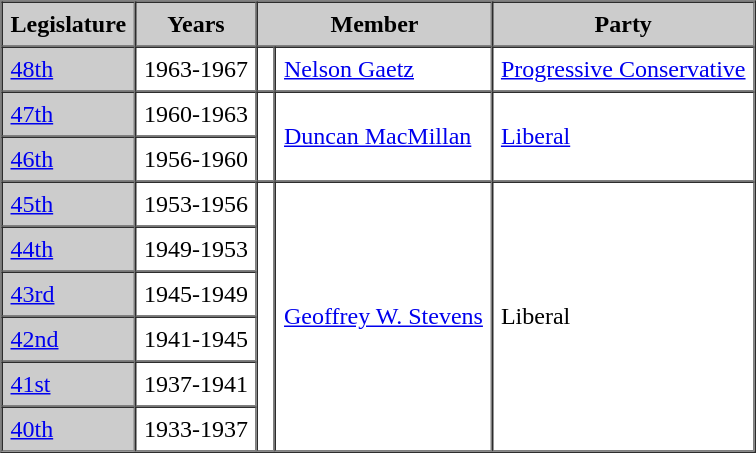<table border=1 cellpadding=5 cellspacing=0>
<tr bgcolor="CCCCCC">
<th>Legislature</th>
<th>Years</th>
<th colspan="2">Member</th>
<th>Party</th>
</tr>
<tr>
<td bgcolor="CCCCCC"><a href='#'>48th</a></td>
<td>1963-1967</td>
<td rowspan="1" ></td>
<td><a href='#'>Nelson Gaetz</a></td>
<td><a href='#'>Progressive Conservative</a></td>
</tr>
<tr>
<td bgcolor="CCCCCC"><a href='#'>47th</a></td>
<td>1960-1963</td>
<td rowspan="2" ></td>
<td rowspan="2"><a href='#'>Duncan MacMillan</a></td>
<td rowspan="2"><a href='#'>Liberal</a></td>
</tr>
<tr>
<td bgcolor="CCCCCC"><a href='#'>46th</a></td>
<td>1956-1960</td>
</tr>
<tr>
<td bgcolor="CCCCCC"><a href='#'>45th</a></td>
<td>1953-1956</td>
<td rowspan="6" ></td>
<td rowspan="6"><a href='#'>Geoffrey W. Stevens</a></td>
<td rowspan="6">Liberal</td>
</tr>
<tr>
<td bgcolor="CCCCCC"><a href='#'>44th</a></td>
<td>1949-1953</td>
</tr>
<tr>
<td bgcolor="CCCCCC"><a href='#'>43rd</a></td>
<td>1945-1949</td>
</tr>
<tr>
<td bgcolor="CCCCCC"><a href='#'>42nd</a></td>
<td>1941-1945</td>
</tr>
<tr>
<td bgcolor="CCCCCC"><a href='#'>41st</a></td>
<td>1937-1941</td>
</tr>
<tr>
<td bgcolor="CCCCCC"><a href='#'>40th</a></td>
<td>1933-1937</td>
</tr>
</table>
